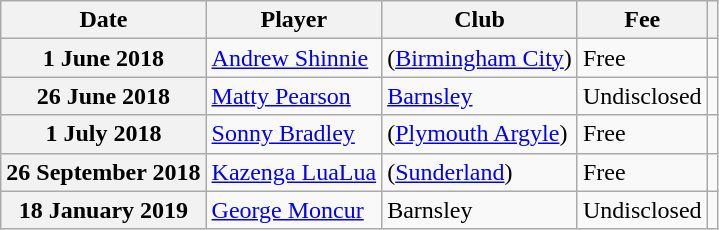<table class="wikitable plainrowheaders">
<tr>
<th scope=col>Date</th>
<th scope=col>Player</th>
<th scope=col>Club</th>
<th scope=col>Fee</th>
<th scope=col class=unsortable></th>
</tr>
<tr>
<th scope=row>1 June 2018</th>
<td><a href='#'>Andrew Shinnie</a></td>
<td>(<a href='#'>Birmingham City</a>)</td>
<td>Free</td>
<td style="text-align:center;"></td>
</tr>
<tr>
<th scope=row>26 June 2018</th>
<td><a href='#'>Matty Pearson</a></td>
<td><a href='#'>Barnsley</a></td>
<td>Undisclosed</td>
<td style="text-align:center;"></td>
</tr>
<tr>
<th scope=row>1 July 2018</th>
<td><a href='#'>Sonny Bradley</a></td>
<td>(<a href='#'>Plymouth Argyle</a>)</td>
<td>Free</td>
<td style="text-align:center;"></td>
</tr>
<tr>
<th scope=row>26 September 2018</th>
<td><a href='#'>Kazenga LuaLua</a></td>
<td>(<a href='#'>Sunderland</a>)</td>
<td>Free</td>
<td style="text-align:center;"></td>
</tr>
<tr>
<th scope=row>18 January 2019</th>
<td><a href='#'>George Moncur</a></td>
<td>Barnsley</td>
<td>Undisclosed</td>
<td style="text-align:center;"></td>
</tr>
</table>
